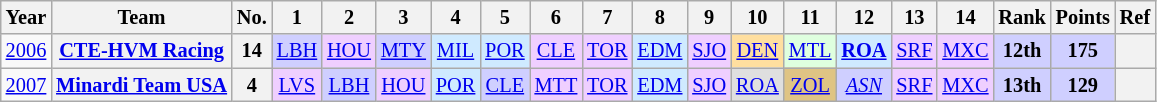<table class="wikitable" style="text-align:center; font-size:85%">
<tr>
<th>Year</th>
<th>Team</th>
<th>No.</th>
<th>1</th>
<th>2</th>
<th>3</th>
<th>4</th>
<th>5</th>
<th>6</th>
<th>7</th>
<th>8</th>
<th>9</th>
<th>10</th>
<th>11</th>
<th>12</th>
<th>13</th>
<th>14</th>
<th>Rank</th>
<th>Points</th>
<th>Ref</th>
</tr>
<tr>
<td><a href='#'>2006</a></td>
<th nowrap><a href='#'>CTE-HVM Racing</a></th>
<th>14</th>
<td style="background:#CFCFFF;"><a href='#'>LBH</a><br></td>
<td style="background:#EFCFFF;"><a href='#'>HOU</a><br></td>
<td style="background:#CFCFFF;"><a href='#'>MTY</a><br></td>
<td style="background:#CFEAFF;"><a href='#'>MIL</a><br></td>
<td style="background:#CFEAFF;"><a href='#'>POR</a><br></td>
<td style="background:#EFCFFF;"><a href='#'>CLE</a><br></td>
<td style="background:#EFCFFF;"><a href='#'>TOR</a><br></td>
<td style="background:#CFEAFF;"><a href='#'>EDM</a><br></td>
<td style="background:#EFCFFF;"><a href='#'>SJO</a><br></td>
<td style="background:#FFDF9F;"><a href='#'>DEN</a><br></td>
<td style="background:#DFFFDF;"><a href='#'>MTL</a><br></td>
<td style="background:#CFEAFF;"><strong><a href='#'>ROA</a><br></strong></td>
<td style="background:#EFCFFF;"><a href='#'>SRF</a><br></td>
<td style="background:#EFCFFF;"><a href='#'>MXC</a><br></td>
<td style="background:#CFCFFF;"><strong>12th</strong></td>
<td style="background:#CFCFFF;"><strong>175</strong></td>
<th></th>
</tr>
<tr>
<td><a href='#'>2007</a></td>
<th nowrap><a href='#'>Minardi Team USA</a></th>
<th>4</th>
<td style="background:#EFCFFF;"><a href='#'>LVS</a><br></td>
<td style="background:#CFCFFF;"><a href='#'>LBH</a><br></td>
<td style="background:#EFCFFF;"><a href='#'>HOU</a><br></td>
<td style="background:#CFEAFF;"><a href='#'>POR</a><br></td>
<td style="background:#CFCFFF;"><a href='#'>CLE</a><br></td>
<td style="background:#EFCFFF;"><a href='#'>MTT</a><br></td>
<td style="background:#EFCFFF;"><a href='#'>TOR</a><br></td>
<td style="background:#CFEAFF;"><a href='#'>EDM</a><br></td>
<td style="background:#EFCFFF;"><a href='#'>SJO</a><br></td>
<td style="background:#DFDFDF;"><a href='#'>ROA</a><br></td>
<td style="background:#DFC484;"><a href='#'>ZOL</a><br></td>
<td style="background:#CFCFFF;"><em><a href='#'>ASN</a></em><br></td>
<td style="background:#EFCFFF;"><a href='#'>SRF</a><br></td>
<td style="background:#EFCFFF;"><a href='#'>MXC</a><br></td>
<td style="background:#CFCFFF;"><strong>13th</strong></td>
<td style="background:#CFCFFF;"><strong>129</strong></td>
<th></th>
</tr>
</table>
